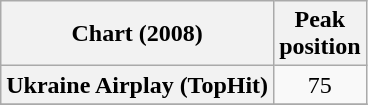<table class="wikitable plainrowheaders" style="text-align:center">
<tr>
<th scope="col">Chart (2008)</th>
<th scope="col">Peak<br>position</th>
</tr>
<tr>
<th scope="row">Ukraine Airplay (TopHit)</th>
<td>75</td>
</tr>
<tr>
</tr>
</table>
